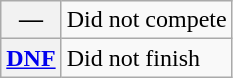<table class="wikitable">
<tr>
<th scope="row">—</th>
<td>Did not compete</td>
</tr>
<tr>
<th scope="row"><a href='#'>DNF</a></th>
<td>Did not finish</td>
</tr>
</table>
